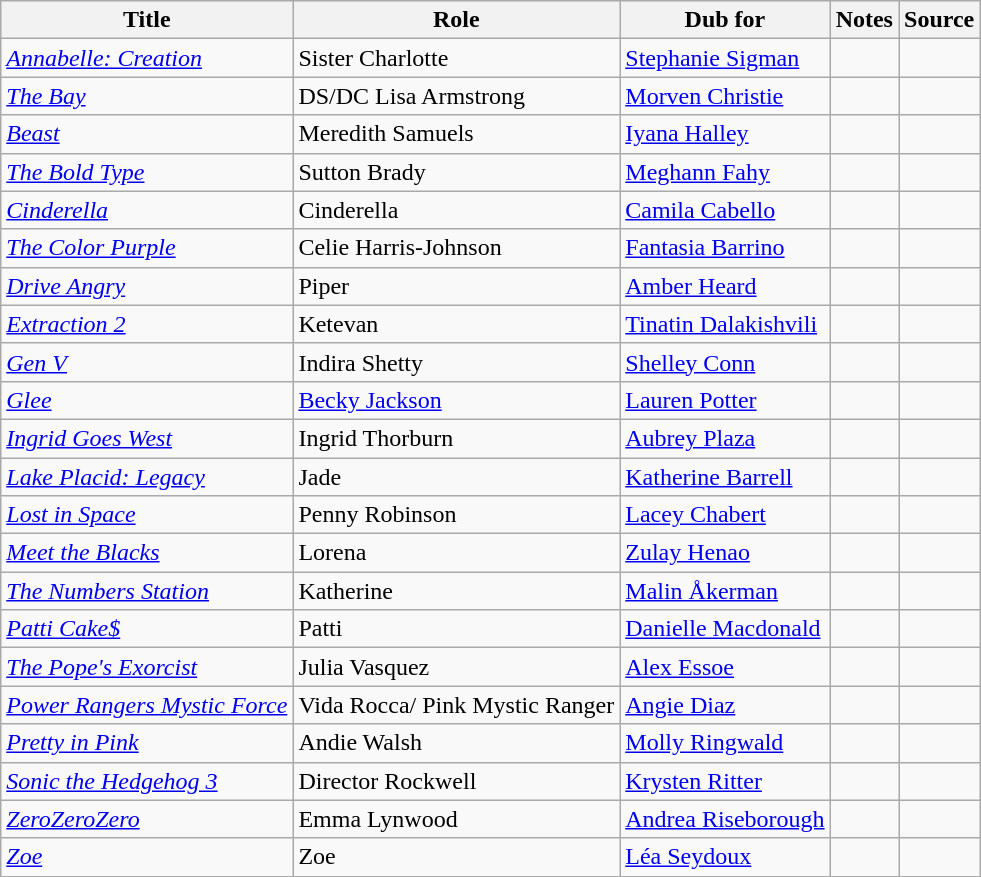<table class="wikitable sortable plainrowheaders">
<tr>
<th>Title</th>
<th>Role</th>
<th>Dub for</th>
<th class="unsortable">Notes</th>
<th class="unsortable">Source</th>
</tr>
<tr>
<td><em><a href='#'>Annabelle: Creation</a></em></td>
<td>Sister Charlotte</td>
<td><a href='#'>Stephanie Sigman</a></td>
<td></td>
<td></td>
</tr>
<tr>
<td><em><a href='#'>The Bay</a></em></td>
<td>DS/DC Lisa Armstrong</td>
<td><a href='#'>Morven Christie</a></td>
<td></td>
<td></td>
</tr>
<tr>
<td><em><a href='#'>Beast</a></em></td>
<td>Meredith Samuels</td>
<td><a href='#'>Iyana Halley</a></td>
<td></td>
<td></td>
</tr>
<tr>
<td><em><a href='#'>The Bold Type</a></em></td>
<td>Sutton Brady</td>
<td><a href='#'>Meghann Fahy</a></td>
<td></td>
<td></td>
</tr>
<tr>
<td><em><a href='#'>Cinderella</a></em></td>
<td>Cinderella</td>
<td><a href='#'>Camila Cabello</a></td>
<td></td>
<td></td>
</tr>
<tr>
<td><em><a href='#'>The Color Purple</a></em></td>
<td>Celie Harris-Johnson</td>
<td><a href='#'>Fantasia Barrino</a></td>
<td></td>
<td></td>
</tr>
<tr>
<td><em><a href='#'>Drive Angry</a></em></td>
<td>Piper</td>
<td><a href='#'>Amber Heard</a></td>
<td></td>
<td></td>
</tr>
<tr>
<td><em><a href='#'>Extraction 2</a></em></td>
<td>Ketevan</td>
<td><a href='#'>Tinatin Dalakishvili</a></td>
<td></td>
<td></td>
</tr>
<tr>
<td><em><a href='#'>Gen V</a></em></td>
<td>Indira Shetty</td>
<td><a href='#'>Shelley Conn</a></td>
<td></td>
<td></td>
</tr>
<tr>
<td><em><a href='#'>Glee</a></em></td>
<td><a href='#'>Becky Jackson</a></td>
<td><a href='#'>Lauren Potter</a></td>
<td></td>
<td></td>
</tr>
<tr>
<td><em><a href='#'>Ingrid Goes West</a></em></td>
<td>Ingrid Thorburn</td>
<td><a href='#'>Aubrey Plaza</a></td>
<td></td>
<td></td>
</tr>
<tr>
<td><em><a href='#'>Lake Placid: Legacy</a></em></td>
<td>Jade</td>
<td><a href='#'>Katherine Barrell</a></td>
<td></td>
<td></td>
</tr>
<tr>
<td><em><a href='#'>Lost in Space</a></em></td>
<td>Penny Robinson</td>
<td><a href='#'>Lacey Chabert</a></td>
<td></td>
<td></td>
</tr>
<tr>
<td><em><a href='#'>Meet the Blacks</a></em></td>
<td>Lorena</td>
<td><a href='#'>Zulay Henao</a></td>
<td></td>
<td></td>
</tr>
<tr>
<td><em><a href='#'>The Numbers Station</a></em></td>
<td>Katherine</td>
<td><a href='#'>Malin Åkerman</a></td>
<td></td>
<td></td>
</tr>
<tr>
<td><em><a href='#'>Patti Cake$</a></em></td>
<td>Patti</td>
<td><a href='#'>Danielle Macdonald</a></td>
<td></td>
<td></td>
</tr>
<tr>
<td><em><a href='#'>The Pope's Exorcist</a></em></td>
<td>Julia Vasquez</td>
<td><a href='#'>Alex Essoe</a></td>
<td></td>
<td></td>
</tr>
<tr>
<td><em><a href='#'>Power Rangers Mystic Force</a></em></td>
<td>Vida Rocca/ Pink Mystic Ranger</td>
<td><a href='#'>Angie Diaz</a></td>
<td></td>
<td></td>
</tr>
<tr>
<td><em><a href='#'>Pretty in Pink</a></em></td>
<td>Andie Walsh</td>
<td><a href='#'>Molly Ringwald</a></td>
<td></td>
<td></td>
</tr>
<tr>
<td><em><a href='#'>Sonic the Hedgehog 3</a></em></td>
<td>Director Rockwell</td>
<td><a href='#'>Krysten Ritter</a></td>
<td></td>
<td></td>
</tr>
<tr>
<td><em><a href='#'>ZeroZeroZero</a></em></td>
<td>Emma Lynwood</td>
<td><a href='#'>Andrea Riseborough</a></td>
<td></td>
<td></td>
</tr>
<tr>
<td><em><a href='#'>Zoe</a></em></td>
<td>Zoe</td>
<td><a href='#'>Léa Seydoux</a></td>
<td></td>
<td></td>
</tr>
<tr>
</tr>
</table>
